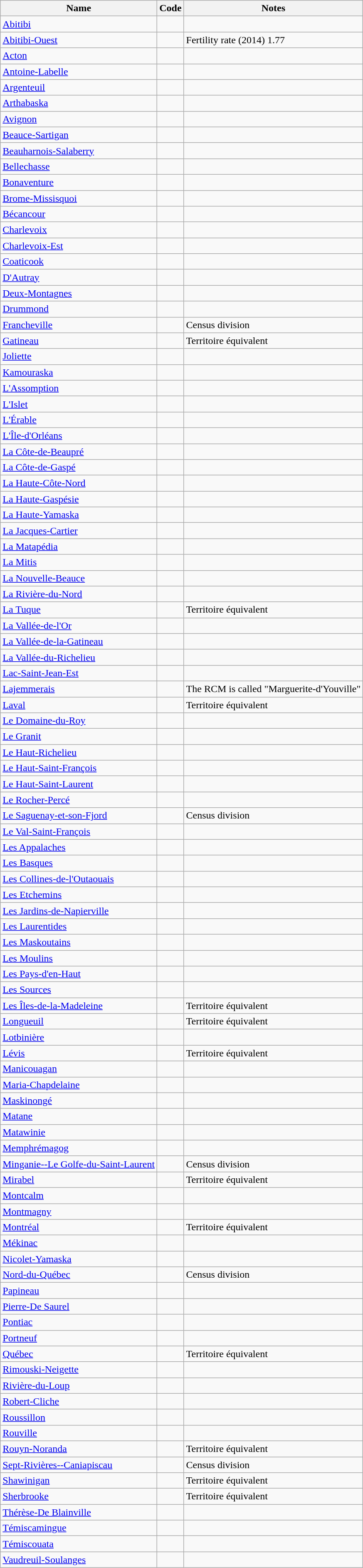<table class="wikitable sortable">
<tr>
<th>Name</th>
<th>Code</th>
<th>Notes</th>
</tr>
<tr>
<td><a href='#'>Abitibi</a></td>
<td></td>
<td></td>
</tr>
<tr>
<td><a href='#'>Abitibi-Ouest</a></td>
<td></td>
<td>Fertility rate (2014) 1.77</td>
</tr>
<tr>
<td><a href='#'>Acton</a></td>
<td></td>
<td></td>
</tr>
<tr>
<td><a href='#'>Antoine-Labelle</a></td>
<td></td>
<td></td>
</tr>
<tr>
<td><a href='#'>Argenteuil</a></td>
<td></td>
<td></td>
</tr>
<tr>
<td><a href='#'>Arthabaska</a></td>
<td></td>
<td></td>
</tr>
<tr>
<td><a href='#'>Avignon</a></td>
<td></td>
<td></td>
</tr>
<tr>
<td><a href='#'>Beauce-Sartigan</a></td>
<td></td>
<td></td>
</tr>
<tr>
<td><a href='#'>Beauharnois-Salaberry</a></td>
<td></td>
<td></td>
</tr>
<tr>
<td><a href='#'>Bellechasse</a></td>
<td></td>
<td></td>
</tr>
<tr>
<td><a href='#'>Bonaventure</a></td>
<td></td>
<td></td>
</tr>
<tr>
<td><a href='#'>Brome-Missisquoi</a></td>
<td></td>
<td></td>
</tr>
<tr>
<td><a href='#'>Bécancour</a></td>
<td></td>
<td></td>
</tr>
<tr>
<td><a href='#'>Charlevoix</a></td>
<td></td>
<td></td>
</tr>
<tr>
<td><a href='#'>Charlevoix-Est</a></td>
<td></td>
<td></td>
</tr>
<tr>
<td><a href='#'>Coaticook</a></td>
<td></td>
<td></td>
</tr>
<tr>
<td><a href='#'>D'Autray</a></td>
<td></td>
<td></td>
</tr>
<tr>
<td><a href='#'>Deux-Montagnes</a></td>
<td></td>
<td></td>
</tr>
<tr>
<td><a href='#'>Drummond</a></td>
<td></td>
<td></td>
</tr>
<tr>
<td><a href='#'>Francheville</a></td>
<td></td>
<td>Census division</td>
</tr>
<tr>
<td><a href='#'>Gatineau</a></td>
<td></td>
<td>Territoire équivalent</td>
</tr>
<tr>
<td><a href='#'>Joliette</a></td>
<td></td>
<td></td>
</tr>
<tr>
<td><a href='#'>Kamouraska</a></td>
<td></td>
<td></td>
</tr>
<tr>
<td><a href='#'>L'Assomption</a></td>
<td></td>
<td></td>
</tr>
<tr>
<td><a href='#'>L'Islet</a></td>
<td></td>
<td></td>
</tr>
<tr>
<td><a href='#'>L'Érable</a></td>
<td></td>
<td></td>
</tr>
<tr>
<td><a href='#'>L'Île-d'Orléans</a></td>
<td></td>
<td></td>
</tr>
<tr>
<td><a href='#'>La Côte-de-Beaupré</a></td>
<td></td>
<td></td>
</tr>
<tr>
<td><a href='#'>La Côte-de-Gaspé</a></td>
<td></td>
<td></td>
</tr>
<tr>
<td><a href='#'>La Haute-Côte-Nord</a></td>
<td></td>
<td></td>
</tr>
<tr>
<td><a href='#'>La Haute-Gaspésie</a></td>
<td></td>
<td></td>
</tr>
<tr>
<td><a href='#'>La Haute-Yamaska</a></td>
<td></td>
<td></td>
</tr>
<tr>
<td><a href='#'>La Jacques-Cartier</a></td>
<td></td>
<td></td>
</tr>
<tr>
<td><a href='#'>La Matapédia</a></td>
<td></td>
<td></td>
</tr>
<tr>
<td><a href='#'>La Mitis</a></td>
<td></td>
<td></td>
</tr>
<tr>
<td><a href='#'>La Nouvelle-Beauce</a></td>
<td></td>
<td></td>
</tr>
<tr>
<td><a href='#'>La Rivière-du-Nord</a></td>
<td></td>
<td></td>
</tr>
<tr>
<td><a href='#'>La Tuque</a></td>
<td></td>
<td>Territoire équivalent</td>
</tr>
<tr>
<td><a href='#'>La Vallée-de-l'Or</a></td>
<td></td>
<td></td>
</tr>
<tr>
<td><a href='#'>La Vallée-de-la-Gatineau</a></td>
<td></td>
<td></td>
</tr>
<tr>
<td><a href='#'>La Vallée-du-Richelieu</a></td>
<td></td>
<td></td>
</tr>
<tr>
<td><a href='#'>Lac-Saint-Jean-Est</a></td>
<td></td>
<td></td>
</tr>
<tr>
<td><a href='#'>Lajemmerais</a></td>
<td></td>
<td>The RCM is called "Marguerite-d'Youville"</td>
</tr>
<tr>
<td><a href='#'>Laval</a></td>
<td></td>
<td>Territoire équivalent</td>
</tr>
<tr>
<td><a href='#'>Le Domaine-du-Roy</a></td>
<td></td>
<td></td>
</tr>
<tr>
<td><a href='#'>Le Granit</a></td>
<td></td>
<td></td>
</tr>
<tr>
<td><a href='#'>Le Haut-Richelieu</a></td>
<td></td>
<td></td>
</tr>
<tr>
<td><a href='#'>Le Haut-Saint-François</a></td>
<td></td>
<td></td>
</tr>
<tr>
<td><a href='#'>Le Haut-Saint-Laurent</a></td>
<td></td>
<td></td>
</tr>
<tr>
<td><a href='#'>Le Rocher-Percé</a></td>
<td></td>
<td></td>
</tr>
<tr>
<td><a href='#'>Le Saguenay-et-son-Fjord</a></td>
<td></td>
<td>Census division</td>
</tr>
<tr>
<td><a href='#'>Le Val-Saint-François</a></td>
<td></td>
<td></td>
</tr>
<tr>
<td><a href='#'>Les Appalaches</a></td>
<td></td>
<td></td>
</tr>
<tr>
<td><a href='#'>Les Basques</a></td>
<td></td>
<td></td>
</tr>
<tr>
<td><a href='#'>Les Collines-de-l'Outaouais</a></td>
<td></td>
<td></td>
</tr>
<tr>
<td><a href='#'>Les Etchemins</a></td>
<td></td>
<td></td>
</tr>
<tr>
<td><a href='#'>Les Jardins-de-Napierville</a></td>
<td></td>
<td></td>
</tr>
<tr>
<td><a href='#'>Les Laurentides</a></td>
<td></td>
<td></td>
</tr>
<tr>
<td><a href='#'>Les Maskoutains</a></td>
<td></td>
<td></td>
</tr>
<tr>
<td><a href='#'>Les Moulins</a></td>
<td></td>
<td></td>
</tr>
<tr>
<td><a href='#'>Les Pays-d'en-Haut</a></td>
<td></td>
<td></td>
</tr>
<tr>
<td><a href='#'>Les Sources</a></td>
<td></td>
<td></td>
</tr>
<tr>
<td><a href='#'>Les Îles-de-la-Madeleine</a></td>
<td></td>
<td>Territoire équivalent</td>
</tr>
<tr>
<td><a href='#'>Longueuil</a></td>
<td></td>
<td>Territoire équivalent</td>
</tr>
<tr>
<td><a href='#'>Lotbinière</a></td>
<td></td>
<td></td>
</tr>
<tr>
<td><a href='#'>Lévis</a></td>
<td></td>
<td>Territoire équivalent</td>
</tr>
<tr>
<td><a href='#'>Manicouagan</a></td>
<td></td>
<td></td>
</tr>
<tr>
<td><a href='#'>Maria-Chapdelaine</a></td>
<td></td>
<td></td>
</tr>
<tr>
<td><a href='#'>Maskinongé</a></td>
<td></td>
<td></td>
</tr>
<tr>
<td><a href='#'>Matane</a></td>
<td></td>
<td></td>
</tr>
<tr>
<td><a href='#'>Matawinie</a></td>
<td></td>
<td></td>
</tr>
<tr>
<td><a href='#'>Memphrémagog</a></td>
<td></td>
<td></td>
</tr>
<tr>
<td><a href='#'>Minganie--Le Golfe-du-Saint-Laurent</a></td>
<td></td>
<td>Census division</td>
</tr>
<tr>
<td><a href='#'>Mirabel</a></td>
<td></td>
<td>Territoire équivalent</td>
</tr>
<tr>
<td><a href='#'>Montcalm</a></td>
<td></td>
<td></td>
</tr>
<tr>
<td><a href='#'>Montmagny</a></td>
<td></td>
<td></td>
</tr>
<tr>
<td><a href='#'>Montréal</a></td>
<td></td>
<td>Territoire équivalent</td>
</tr>
<tr>
<td><a href='#'>Mékinac</a></td>
<td></td>
<td></td>
</tr>
<tr>
<td><a href='#'>Nicolet-Yamaska</a></td>
<td></td>
<td></td>
</tr>
<tr>
<td><a href='#'>Nord-du-Québec</a></td>
<td></td>
<td>Census division</td>
</tr>
<tr>
<td><a href='#'>Papineau</a></td>
<td></td>
<td></td>
</tr>
<tr>
<td><a href='#'>Pierre-De Saurel</a></td>
<td></td>
<td></td>
</tr>
<tr>
<td><a href='#'>Pontiac</a></td>
<td></td>
<td></td>
</tr>
<tr>
<td><a href='#'>Portneuf</a></td>
<td></td>
<td></td>
</tr>
<tr>
<td><a href='#'>Québec</a></td>
<td></td>
<td>Territoire équivalent</td>
</tr>
<tr>
<td><a href='#'>Rimouski-Neigette</a></td>
<td></td>
<td></td>
</tr>
<tr>
<td><a href='#'>Rivière-du-Loup</a></td>
<td></td>
<td></td>
</tr>
<tr>
<td><a href='#'>Robert-Cliche</a></td>
<td></td>
<td></td>
</tr>
<tr>
<td><a href='#'>Roussillon</a></td>
<td></td>
<td></td>
</tr>
<tr>
<td><a href='#'>Rouville</a></td>
<td></td>
<td></td>
</tr>
<tr>
<td><a href='#'>Rouyn-Noranda</a></td>
<td></td>
<td>Territoire équivalent</td>
</tr>
<tr>
<td><a href='#'>Sept-Rivières--Caniapiscau</a></td>
<td></td>
<td>Census division</td>
</tr>
<tr>
<td><a href='#'>Shawinigan</a></td>
<td></td>
<td>Territoire équivalent</td>
</tr>
<tr>
<td><a href='#'>Sherbrooke</a></td>
<td></td>
<td>Territoire équivalent</td>
</tr>
<tr>
<td><a href='#'>Thérèse-De Blainville</a></td>
<td></td>
<td></td>
</tr>
<tr>
<td><a href='#'>Témiscamingue</a></td>
<td></td>
<td></td>
</tr>
<tr>
<td><a href='#'>Témiscouata</a></td>
<td></td>
<td></td>
</tr>
<tr>
<td><a href='#'>Vaudreuil-Soulanges</a></td>
<td></td>
<td></td>
</tr>
</table>
